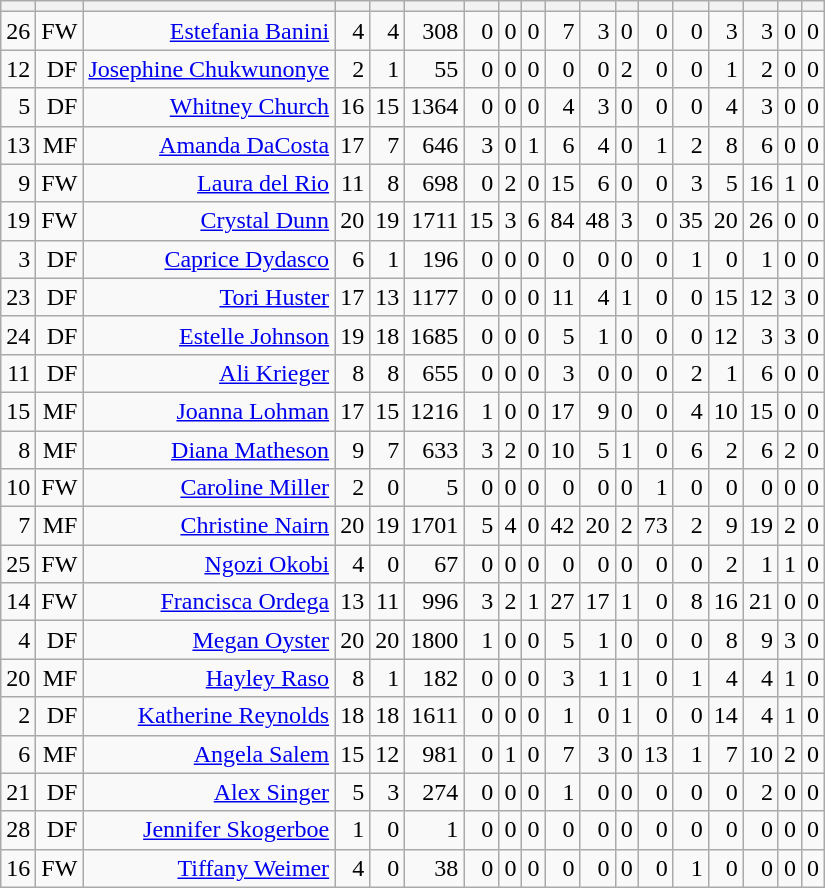<table class="wikitable sortable" style="text-align:right;">
<tr>
<th></th>
<th></th>
<th></th>
<th></th>
<th></th>
<th></th>
<th></th>
<th></th>
<th></th>
<th></th>
<th></th>
<th></th>
<th></th>
<th></th>
<th></th>
<th></th>
<th></th>
<th></th>
</tr>
<tr>
<td>26</td>
<td>FW</td>
<td><a href='#'>Estefania Banini</a></td>
<td>4</td>
<td>4</td>
<td>308</td>
<td>0</td>
<td>0</td>
<td>0</td>
<td>7</td>
<td>3</td>
<td>0</td>
<td>0</td>
<td>0</td>
<td>3</td>
<td>3</td>
<td>0</td>
<td>0</td>
</tr>
<tr>
<td>12</td>
<td>DF</td>
<td><a href='#'>Josephine Chukwunonye</a></td>
<td>2</td>
<td>1</td>
<td>55</td>
<td>0</td>
<td>0</td>
<td>0</td>
<td>0</td>
<td>0</td>
<td>2</td>
<td>0</td>
<td>0</td>
<td>1</td>
<td>2</td>
<td>0</td>
<td>0</td>
</tr>
<tr>
<td>5</td>
<td>DF</td>
<td><a href='#'>Whitney Church</a></td>
<td>16</td>
<td>15</td>
<td>1364</td>
<td>0</td>
<td>0</td>
<td>0</td>
<td>4</td>
<td>3</td>
<td>0</td>
<td>0</td>
<td>0</td>
<td>4</td>
<td>3</td>
<td>0</td>
<td>0</td>
</tr>
<tr>
<td>13</td>
<td>MF</td>
<td><a href='#'>Amanda DaCosta</a></td>
<td>17</td>
<td>7</td>
<td>646</td>
<td>3</td>
<td>0</td>
<td>1</td>
<td>6</td>
<td>4</td>
<td>0</td>
<td>1</td>
<td>2</td>
<td>8</td>
<td>6</td>
<td>0</td>
<td>0</td>
</tr>
<tr>
<td>9</td>
<td>FW</td>
<td><a href='#'>Laura del Rio</a></td>
<td>11</td>
<td>8</td>
<td>698</td>
<td>0</td>
<td>2</td>
<td>0</td>
<td>15</td>
<td>6</td>
<td>0</td>
<td>0</td>
<td>3</td>
<td>5</td>
<td>16</td>
<td>1</td>
<td>0</td>
</tr>
<tr>
<td>19</td>
<td>FW</td>
<td><a href='#'>Crystal Dunn</a></td>
<td>20</td>
<td>19</td>
<td>1711</td>
<td>15</td>
<td>3</td>
<td>6</td>
<td>84</td>
<td>48</td>
<td>3</td>
<td>0</td>
<td>35</td>
<td>20</td>
<td>26</td>
<td>0</td>
<td>0</td>
</tr>
<tr>
<td>3</td>
<td>DF</td>
<td><a href='#'>Caprice Dydasco</a></td>
<td>6</td>
<td>1</td>
<td>196</td>
<td>0</td>
<td>0</td>
<td>0</td>
<td>0</td>
<td>0</td>
<td>0</td>
<td>0</td>
<td>1</td>
<td>0</td>
<td>1</td>
<td>0</td>
<td>0</td>
</tr>
<tr>
<td>23</td>
<td>DF</td>
<td><a href='#'>Tori Huster</a></td>
<td>17</td>
<td>13</td>
<td>1177</td>
<td>0</td>
<td>0</td>
<td>0</td>
<td>11</td>
<td>4</td>
<td>1</td>
<td>0</td>
<td>0</td>
<td>15</td>
<td>12</td>
<td>3</td>
<td>0</td>
</tr>
<tr>
<td>24</td>
<td>DF</td>
<td><a href='#'>Estelle Johnson</a></td>
<td>19</td>
<td>18</td>
<td>1685</td>
<td>0</td>
<td>0</td>
<td>0</td>
<td>5</td>
<td>1</td>
<td>0</td>
<td>0</td>
<td>0</td>
<td>12</td>
<td>3</td>
<td>3</td>
<td>0</td>
</tr>
<tr>
<td>11</td>
<td>DF</td>
<td><a href='#'>Ali Krieger</a></td>
<td>8</td>
<td>8</td>
<td>655</td>
<td>0</td>
<td>0</td>
<td>0</td>
<td>3</td>
<td>0</td>
<td>0</td>
<td>0</td>
<td>2</td>
<td>1</td>
<td>6</td>
<td>0</td>
<td>0</td>
</tr>
<tr>
<td>15</td>
<td>MF</td>
<td><a href='#'>Joanna Lohman</a></td>
<td>17</td>
<td>15</td>
<td>1216</td>
<td>1</td>
<td>0</td>
<td>0</td>
<td>17</td>
<td>9</td>
<td>0</td>
<td>0</td>
<td>4</td>
<td>10</td>
<td>15</td>
<td>0</td>
<td>0</td>
</tr>
<tr>
<td>8</td>
<td>MF</td>
<td><a href='#'>Diana Matheson</a></td>
<td>9</td>
<td>7</td>
<td>633</td>
<td>3</td>
<td>2</td>
<td>0</td>
<td>10</td>
<td>5</td>
<td>1</td>
<td>0</td>
<td>6</td>
<td>2</td>
<td>6</td>
<td>2</td>
<td>0</td>
</tr>
<tr>
<td>10</td>
<td>FW</td>
<td><a href='#'>Caroline Miller</a></td>
<td>2</td>
<td>0</td>
<td>5</td>
<td>0</td>
<td>0</td>
<td>0</td>
<td>0</td>
<td>0</td>
<td>0</td>
<td>1</td>
<td>0</td>
<td>0</td>
<td>0</td>
<td>0</td>
<td>0</td>
</tr>
<tr>
<td>7</td>
<td>MF</td>
<td><a href='#'>Christine Nairn</a></td>
<td>20</td>
<td>19</td>
<td>1701</td>
<td>5</td>
<td>4</td>
<td>0</td>
<td>42</td>
<td>20</td>
<td>2</td>
<td>73</td>
<td>2</td>
<td>9</td>
<td>19</td>
<td>2</td>
<td>0</td>
</tr>
<tr>
<td>25</td>
<td>FW</td>
<td><a href='#'>Ngozi Okobi</a></td>
<td>4</td>
<td>0</td>
<td>67</td>
<td>0</td>
<td>0</td>
<td>0</td>
<td>0</td>
<td>0</td>
<td>0</td>
<td>0</td>
<td>0</td>
<td>2</td>
<td>1</td>
<td>1</td>
<td>0</td>
</tr>
<tr>
<td>14</td>
<td>FW</td>
<td><a href='#'>Francisca Ordega</a></td>
<td>13</td>
<td>11</td>
<td>996</td>
<td>3</td>
<td>2</td>
<td>1</td>
<td>27</td>
<td>17</td>
<td>1</td>
<td>0</td>
<td>8</td>
<td>16</td>
<td>21</td>
<td>0</td>
<td>0</td>
</tr>
<tr>
<td>4</td>
<td>DF</td>
<td><a href='#'>Megan Oyster</a></td>
<td>20</td>
<td>20</td>
<td>1800</td>
<td>1</td>
<td>0</td>
<td>0</td>
<td>5</td>
<td>1</td>
<td>0</td>
<td>0</td>
<td>0</td>
<td>8</td>
<td>9</td>
<td>3</td>
<td>0</td>
</tr>
<tr>
<td>20</td>
<td>MF</td>
<td><a href='#'>Hayley Raso</a></td>
<td>8</td>
<td>1</td>
<td>182</td>
<td>0</td>
<td>0</td>
<td>0</td>
<td>3</td>
<td>1</td>
<td>1</td>
<td>0</td>
<td>1</td>
<td>4</td>
<td>4</td>
<td>1</td>
<td>0</td>
</tr>
<tr>
<td>2</td>
<td>DF</td>
<td><a href='#'>Katherine Reynolds</a></td>
<td>18</td>
<td>18</td>
<td>1611</td>
<td>0</td>
<td>0</td>
<td>0</td>
<td>1</td>
<td>0</td>
<td>1</td>
<td>0</td>
<td>0</td>
<td>14</td>
<td>4</td>
<td>1</td>
<td>0</td>
</tr>
<tr>
<td>6</td>
<td>MF</td>
<td><a href='#'>Angela Salem</a></td>
<td>15</td>
<td>12</td>
<td>981</td>
<td>0</td>
<td>1</td>
<td>0</td>
<td>7</td>
<td>3</td>
<td>0</td>
<td>13</td>
<td>1</td>
<td>7</td>
<td>10</td>
<td>2</td>
<td>0</td>
</tr>
<tr>
<td>21</td>
<td>DF</td>
<td><a href='#'>Alex Singer</a></td>
<td>5</td>
<td>3</td>
<td>274</td>
<td>0</td>
<td>0</td>
<td>0</td>
<td>1</td>
<td>0</td>
<td>0</td>
<td>0</td>
<td>0</td>
<td>0</td>
<td>2</td>
<td>0</td>
<td>0</td>
</tr>
<tr>
<td>28</td>
<td>DF</td>
<td><a href='#'>Jennifer Skogerboe</a></td>
<td>1</td>
<td>0</td>
<td>1</td>
<td>0</td>
<td>0</td>
<td>0</td>
<td>0</td>
<td>0</td>
<td>0</td>
<td>0</td>
<td>0</td>
<td>0</td>
<td>0</td>
<td>0</td>
<td>0</td>
</tr>
<tr>
<td>16</td>
<td>FW</td>
<td><a href='#'>Tiffany Weimer</a></td>
<td>4</td>
<td>0</td>
<td>38</td>
<td>0</td>
<td>0</td>
<td>0</td>
<td>0</td>
<td>0</td>
<td>0</td>
<td>0</td>
<td>1</td>
<td>0</td>
<td>0</td>
<td>0</td>
<td>0</td>
</tr>
</table>
